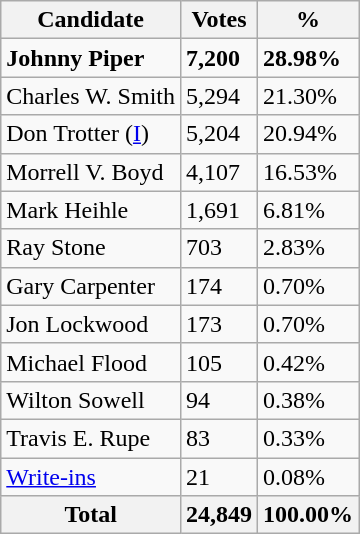<table class="wikitable">
<tr>
<th>Candidate</th>
<th>Votes</th>
<th>%</th>
</tr>
<tr>
<td><strong>Johnny Piper</strong></td>
<td><strong>7,200</strong></td>
<td><strong>28.98%</strong></td>
</tr>
<tr>
<td>Charles W. Smith</td>
<td>5,294</td>
<td>21.30%</td>
</tr>
<tr>
<td>Don Trotter (<a href='#'>I</a>)</td>
<td>5,204</td>
<td>20.94%</td>
</tr>
<tr>
<td>Morrell V. Boyd</td>
<td>4,107</td>
<td>16.53%</td>
</tr>
<tr>
<td>Mark Heihle</td>
<td>1,691</td>
<td>6.81%</td>
</tr>
<tr>
<td>Ray Stone</td>
<td>703</td>
<td>2.83%</td>
</tr>
<tr>
<td>Gary Carpenter</td>
<td>174</td>
<td>0.70%</td>
</tr>
<tr>
<td>Jon Lockwood</td>
<td>173</td>
<td>0.70%</td>
</tr>
<tr>
<td>Michael Flood</td>
<td>105</td>
<td>0.42%</td>
</tr>
<tr>
<td>Wilton Sowell</td>
<td>94</td>
<td>0.38%</td>
</tr>
<tr>
<td>Travis E. Rupe</td>
<td>83</td>
<td>0.33%</td>
</tr>
<tr>
<td><a href='#'>Write-ins</a></td>
<td>21</td>
<td>0.08%</td>
</tr>
<tr>
<th>Total</th>
<th><strong>24,849</strong></th>
<th>100.00%</th>
</tr>
</table>
